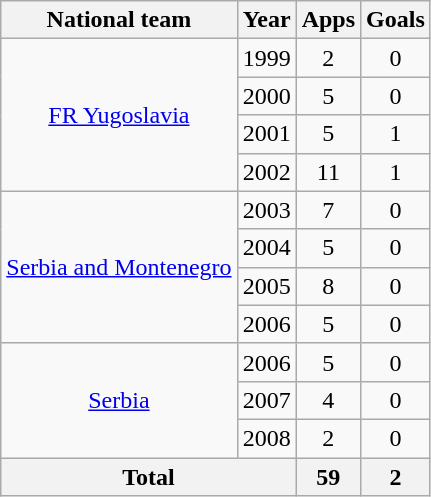<table class="wikitable" style="text-align:center">
<tr>
<th>National team</th>
<th>Year</th>
<th>Apps</th>
<th>Goals</th>
</tr>
<tr>
<td rowspan="4"><a href='#'>FR Yugoslavia</a></td>
<td>1999</td>
<td>2</td>
<td>0</td>
</tr>
<tr>
<td>2000</td>
<td>5</td>
<td>0</td>
</tr>
<tr>
<td>2001</td>
<td>5</td>
<td>1</td>
</tr>
<tr>
<td>2002</td>
<td>11</td>
<td>1</td>
</tr>
<tr>
<td rowspan="4"><a href='#'>Serbia and Montenegro</a></td>
<td>2003</td>
<td>7</td>
<td>0</td>
</tr>
<tr>
<td>2004</td>
<td>5</td>
<td>0</td>
</tr>
<tr>
<td>2005</td>
<td>8</td>
<td>0</td>
</tr>
<tr>
<td>2006</td>
<td>5</td>
<td>0</td>
</tr>
<tr>
<td rowspan="3"><a href='#'>Serbia</a></td>
<td>2006</td>
<td>5</td>
<td>0</td>
</tr>
<tr>
<td>2007</td>
<td>4</td>
<td>0</td>
</tr>
<tr>
<td>2008</td>
<td>2</td>
<td>0</td>
</tr>
<tr>
<th colspan="2">Total</th>
<th>59</th>
<th>2</th>
</tr>
</table>
